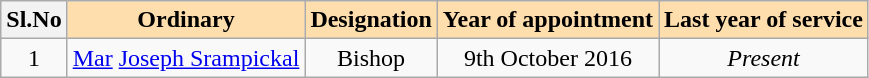<table class="wikitable">
<tr>
<th>Sl.No</th>
<th style="background: #ffdead;">Ordinary</th>
<th style="background: #ffdead;">Designation</th>
<th style="background: #ffdead;">Year of appointment</th>
<th style="background: #ffdead;">Last year of service</th>
</tr>
<tr>
<td align="center">1</td>
<td><a href='#'>Mar</a> <a href='#'>Joseph Srampickal</a></td>
<td align="center">Bishop</td>
<td align="center">9th October 2016</td>
<td align="center"><em>Present</em></td>
</tr>
</table>
